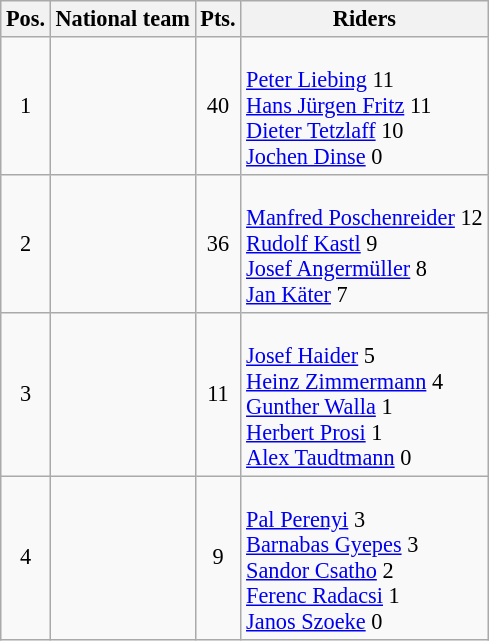<table class=wikitable style="font-size:93%;">
<tr>
<th>Pos.</th>
<th>National team</th>
<th>Pts.</th>
<th>Riders</th>
</tr>
<tr align=center >
<td>1</td>
<td align=left></td>
<td>40</td>
<td align=left><br><a href='#'>Peter Liebing</a> 11<br>
<a href='#'>Hans Jürgen Fritz</a> 11<br>
<a href='#'>Dieter Tetzlaff</a> 10<br>
<a href='#'>Jochen Dinse</a> 0</td>
</tr>
<tr align=center >
<td>2</td>
<td align=left></td>
<td>36</td>
<td align=left><br><a href='#'>Manfred Poschenreider</a> 12<br>
<a href='#'>Rudolf Kastl</a> 9<br>
<a href='#'>Josef Angermüller</a> 8<br>
<a href='#'>Jan Käter</a> 7</td>
</tr>
<tr align=center>
<td>3</td>
<td align=left></td>
<td>11</td>
<td align=left><br><a href='#'>Josef Haider</a> 5<br>
<a href='#'>Heinz Zimmermann</a> 4<br>
<a href='#'>Gunther Walla</a> 1<br>
<a href='#'>Herbert Prosi</a> 1<br>
<a href='#'>Alex Taudtmann</a> 0</td>
</tr>
<tr align=center>
<td>4</td>
<td align=left></td>
<td>9</td>
<td align=left><br><a href='#'>Pal Perenyi</a> 3<br>
<a href='#'>Barnabas Gyepes</a> 3<br>
<a href='#'>Sandor Csatho</a> 2<br>
<a href='#'>Ferenc Radacsi</a> 1<br>
<a href='#'>Janos Szoeke</a> 0</td>
</tr>
</table>
